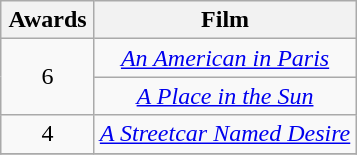<table class="wikitable" rowspan="2" style="text-align:center;">
<tr>
<th scope="col" style="width:55px;">Awards</th>
<th scope="col" style="text-align:center;">Film</th>
</tr>
<tr>
<td rowspan=2, style="text-align:center">6</td>
<td><em><a href='#'>An American in Paris</a></em></td>
</tr>
<tr>
<td><em><a href='#'>A Place in the Sun</a></em></td>
</tr>
<tr>
<td rowspan=1, style="text-align:center">4</td>
<td><em><a href='#'>A Streetcar Named Desire</a></em></td>
</tr>
<tr>
</tr>
</table>
